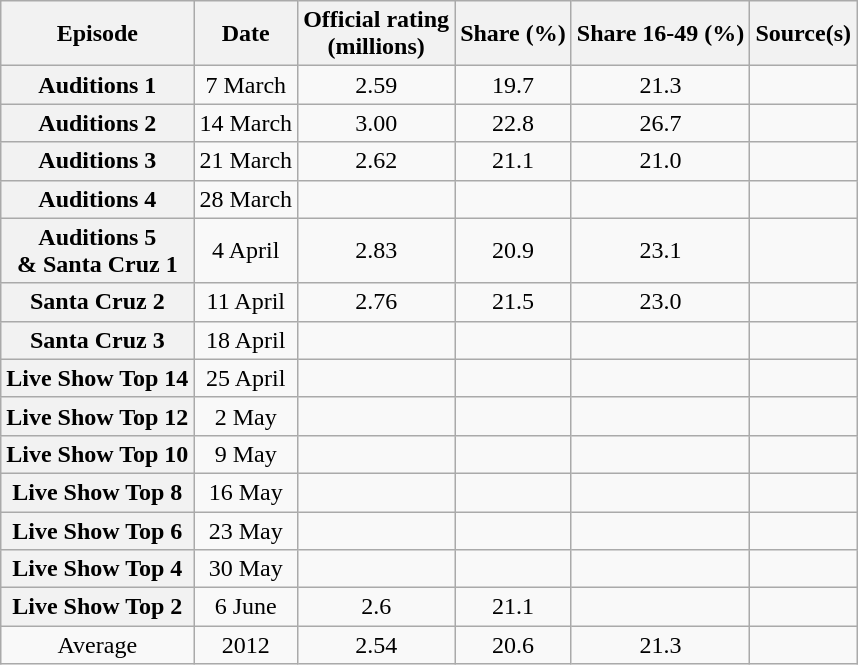<table class="wikitable sortable" style="text-align:center">
<tr>
<th>Episode</th>
<th>Date</th>
<th>Official rating<br>(millions)</th>
<th>Share (%)</th>
<th>Share 16-49 (%)</th>
<th>Source(s)</th>
</tr>
<tr>
<th scope="row">Auditions 1</th>
<td>7 March</td>
<td>2.59</td>
<td>19.7</td>
<td>21.3</td>
<td></td>
</tr>
<tr>
<th scope="row">Auditions 2</th>
<td>14 March</td>
<td>3.00</td>
<td>22.8</td>
<td>26.7</td>
<td></td>
</tr>
<tr>
<th scope="row">Auditions 3</th>
<td>21 March</td>
<td>2.62</td>
<td>21.1</td>
<td>21.0</td>
<td></td>
</tr>
<tr>
<th scope="row">Auditions 4</th>
<td>28 March</td>
<td></td>
<td></td>
<td></td>
<td></td>
</tr>
<tr>
<th scope="row">Auditions 5<br>& Santa Cruz 1</th>
<td>4 April</td>
<td>2.83</td>
<td>20.9</td>
<td>23.1</td>
<td></td>
</tr>
<tr>
<th scope="row">Santa Cruz 2</th>
<td>11 April</td>
<td>2.76</td>
<td>21.5</td>
<td>23.0</td>
<td></td>
</tr>
<tr>
<th scope="row">Santa Cruz 3</th>
<td>18 April</td>
<td></td>
<td></td>
<td></td>
<td></td>
</tr>
<tr>
<th scope="row">Live Show Top 14</th>
<td>25 April</td>
<td></td>
<td></td>
<td></td>
<td></td>
</tr>
<tr>
<th scope="row">Live Show Top 12</th>
<td>2 May</td>
<td></td>
<td></td>
<td></td>
<td></td>
</tr>
<tr>
<th scope="row">Live Show Top 10</th>
<td>9 May</td>
<td></td>
<td></td>
<td></td>
<td></td>
</tr>
<tr>
<th scope="row">Live Show Top 8</th>
<td>16 May</td>
<td></td>
<td></td>
<td></td>
<td></td>
</tr>
<tr>
<th scope="row">Live Show Top 6</th>
<td>23 May</td>
<td></td>
<td></td>
<td></td>
<td></td>
</tr>
<tr>
<th scope="row">Live Show Top 4</th>
<td>30 May</td>
<td></td>
<td></td>
<td></td>
<td></td>
</tr>
<tr>
<th scope="row">Live Show Top 2</th>
<td>6 June</td>
<td>2.6</td>
<td>21.1</td>
<td></td>
<td></td>
</tr>
<tr>
<td>Average</td>
<td>2012</td>
<td>2.54</td>
<td>20.6</td>
<td>21.3</td>
<td></td>
</tr>
</table>
